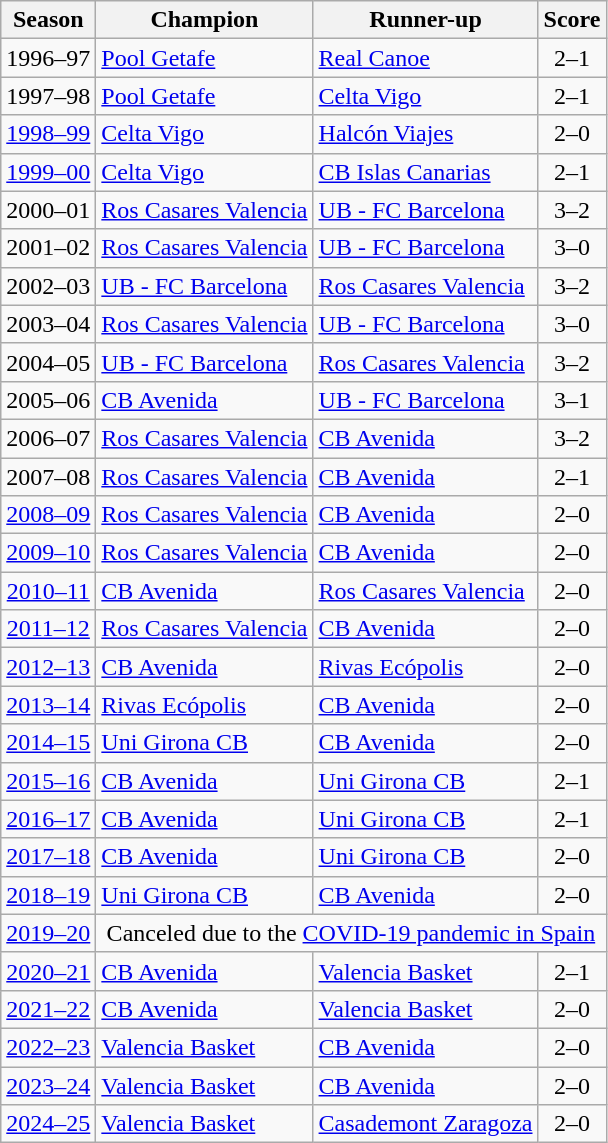<table class="wikitable">
<tr>
<th>Season</th>
<th>Champion</th>
<th>Runner-up</th>
<th>Score</th>
</tr>
<tr>
<td align="center">1996–97</td>
<td><a href='#'>Pool Getafe</a></td>
<td><a href='#'>Real Canoe</a></td>
<td align="center">2–1</td>
</tr>
<tr>
<td align="center">1997–98</td>
<td><a href='#'>Pool Getafe</a></td>
<td><a href='#'>Celta Vigo</a></td>
<td align="center">2–1</td>
</tr>
<tr>
<td align="center"><a href='#'>1998–99</a></td>
<td><a href='#'>Celta Vigo</a></td>
<td><a href='#'>Halcón Viajes</a></td>
<td align="center">2–0</td>
</tr>
<tr>
<td align="center"><a href='#'>1999–00</a></td>
<td><a href='#'>Celta Vigo</a></td>
<td><a href='#'>CB Islas Canarias</a></td>
<td align="center">2–1</td>
</tr>
<tr>
<td align="center">2000–01</td>
<td><a href='#'>Ros Casares Valencia</a></td>
<td><a href='#'>UB - FC Barcelona</a></td>
<td align="center">3–2</td>
</tr>
<tr>
<td align="center">2001–02</td>
<td><a href='#'>Ros Casares Valencia</a></td>
<td><a href='#'>UB - FC Barcelona</a></td>
<td align="center">3–0</td>
</tr>
<tr>
<td align="center">2002–03</td>
<td><a href='#'>UB - FC Barcelona</a></td>
<td><a href='#'>Ros Casares Valencia</a></td>
<td align="center">3–2</td>
</tr>
<tr>
<td align="center">2003–04</td>
<td><a href='#'>Ros Casares Valencia</a></td>
<td><a href='#'>UB - FC Barcelona</a></td>
<td align="center">3–0</td>
</tr>
<tr>
<td align="center">2004–05</td>
<td><a href='#'>UB - FC Barcelona</a></td>
<td><a href='#'>Ros Casares Valencia</a></td>
<td align="center">3–2</td>
</tr>
<tr>
<td align="center">2005–06</td>
<td><a href='#'>CB Avenida</a></td>
<td><a href='#'>UB - FC Barcelona</a></td>
<td align="center">3–1</td>
</tr>
<tr>
<td align="center">2006–07</td>
<td><a href='#'>Ros Casares Valencia</a></td>
<td><a href='#'>CB Avenida</a></td>
<td align="center">3–2</td>
</tr>
<tr>
<td align="center">2007–08</td>
<td><a href='#'>Ros Casares Valencia</a></td>
<td><a href='#'>CB Avenida</a></td>
<td align="center">2–1</td>
</tr>
<tr>
<td align="center"><a href='#'>2008–09</a></td>
<td><a href='#'>Ros Casares Valencia</a></td>
<td><a href='#'>CB Avenida</a></td>
<td align="center">2–0</td>
</tr>
<tr>
<td align="center"><a href='#'>2009–10</a></td>
<td><a href='#'>Ros Casares Valencia</a></td>
<td><a href='#'>CB Avenida</a></td>
<td align="center">2–0</td>
</tr>
<tr>
<td align="center"><a href='#'>2010–11</a></td>
<td><a href='#'>CB Avenida</a></td>
<td><a href='#'>Ros Casares Valencia</a></td>
<td align="center">2–0</td>
</tr>
<tr>
<td align="center"><a href='#'>2011–12</a></td>
<td><a href='#'>Ros Casares Valencia</a></td>
<td><a href='#'>CB Avenida</a></td>
<td align="center">2–0</td>
</tr>
<tr>
<td align="center"><a href='#'>2012–13</a></td>
<td><a href='#'>CB Avenida</a></td>
<td><a href='#'>Rivas Ecópolis</a></td>
<td align="center">2–0</td>
</tr>
<tr>
<td align="center"><a href='#'>2013–14</a></td>
<td><a href='#'>Rivas Ecópolis</a></td>
<td><a href='#'>CB Avenida</a></td>
<td align="center">2–0</td>
</tr>
<tr>
<td align="center"><a href='#'>2014–15</a></td>
<td><a href='#'>Uni Girona CB</a></td>
<td><a href='#'>CB Avenida</a></td>
<td align="center">2–0</td>
</tr>
<tr>
<td align="center"><a href='#'>2015–16</a></td>
<td><a href='#'>CB Avenida</a></td>
<td><a href='#'>Uni Girona CB</a></td>
<td align="center">2–1</td>
</tr>
<tr>
<td align="center"><a href='#'>2016–17</a></td>
<td><a href='#'>CB Avenida</a></td>
<td><a href='#'>Uni Girona CB</a></td>
<td align="center">2–1</td>
</tr>
<tr>
<td align="center"><a href='#'>2017–18</a></td>
<td><a href='#'>CB Avenida</a></td>
<td><a href='#'>Uni Girona CB</a></td>
<td align="center">2–0</td>
</tr>
<tr>
<td align="center"><a href='#'>2018–19</a></td>
<td><a href='#'>Uni Girona CB</a></td>
<td><a href='#'>CB Avenida</a></td>
<td align="center">2–0</td>
</tr>
<tr>
<td align="center"><a href='#'>2019–20</a></td>
<td colspan=3 rowspan=1 align=center>Canceled due to the <a href='#'>COVID-19 pandemic in Spain</a></td>
</tr>
<tr>
<td align="center"><a href='#'>2020–21</a></td>
<td><a href='#'>CB Avenida</a></td>
<td><a href='#'>Valencia Basket</a></td>
<td align="center">2–1</td>
</tr>
<tr>
<td align="center"><a href='#'>2021–22</a></td>
<td><a href='#'>CB Avenida</a></td>
<td><a href='#'>Valencia Basket</a></td>
<td align="center">2–0</td>
</tr>
<tr>
<td align="center"><a href='#'>2022–23</a></td>
<td><a href='#'>Valencia Basket</a></td>
<td><a href='#'>CB Avenida</a></td>
<td align="center">2–0</td>
</tr>
<tr>
<td align="center"><a href='#'>2023–24</a></td>
<td><a href='#'>Valencia Basket</a></td>
<td><a href='#'>CB Avenida</a></td>
<td align="center">2–0</td>
</tr>
<tr>
<td align="center"><a href='#'>2024–25</a></td>
<td><a href='#'>Valencia Basket</a></td>
<td><a href='#'>Casademont Zaragoza</a></td>
<td align="center">2–0</td>
</tr>
</table>
